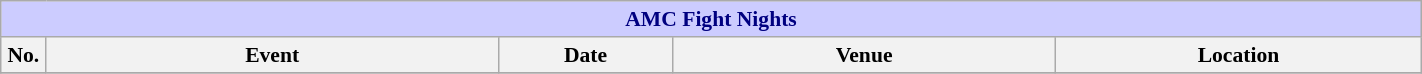<table class="wikitable" style="width:75%; font-size:90%;">
<tr>
<th colspan="8" style="background-color: #ccf; color: #000080; text-align: center;"><strong>AMC Fight Nights</strong></th>
</tr>
<tr>
<th style= width:1%;">No.</th>
<th style= width:26%;">Event</th>
<th style= width:10%;">Date</th>
<th style= width:22%;">Venue</th>
<th style= width:21%;">Location</th>
</tr>
<tr>
</tr>
</table>
